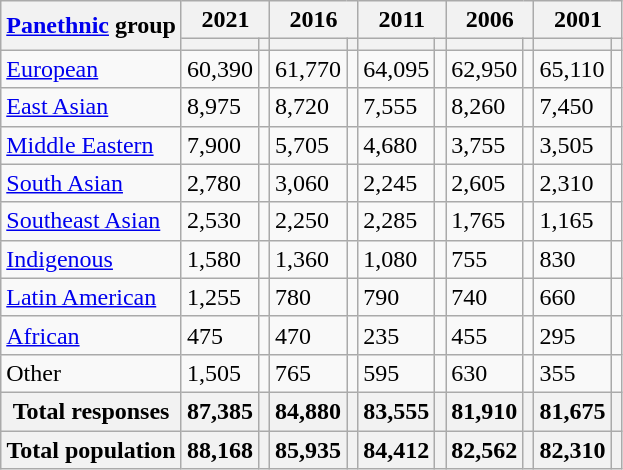<table class="wikitable collapsible sortable">
<tr>
<th rowspan="2"><a href='#'>Panethnic</a> group</th>
<th colspan="2">2021</th>
<th colspan="2">2016</th>
<th colspan="2">2011</th>
<th colspan="2">2006</th>
<th colspan="2">2001</th>
</tr>
<tr>
<th><a href='#'></a></th>
<th></th>
<th></th>
<th></th>
<th></th>
<th></th>
<th></th>
<th></th>
<th></th>
<th></th>
</tr>
<tr>
<td><a href='#'>European</a></td>
<td>60,390</td>
<td></td>
<td>61,770</td>
<td></td>
<td>64,095</td>
<td></td>
<td>62,950</td>
<td></td>
<td>65,110</td>
<td></td>
</tr>
<tr>
<td><a href='#'>East Asian</a></td>
<td>8,975</td>
<td></td>
<td>8,720</td>
<td></td>
<td>7,555</td>
<td></td>
<td>8,260</td>
<td></td>
<td>7,450</td>
<td></td>
</tr>
<tr>
<td><a href='#'>Middle Eastern</a></td>
<td>7,900</td>
<td></td>
<td>5,705</td>
<td></td>
<td>4,680</td>
<td></td>
<td>3,755</td>
<td></td>
<td>3,505</td>
<td></td>
</tr>
<tr>
<td><a href='#'>South Asian</a></td>
<td>2,780</td>
<td></td>
<td>3,060</td>
<td></td>
<td>2,245</td>
<td></td>
<td>2,605</td>
<td></td>
<td>2,310</td>
<td></td>
</tr>
<tr>
<td><a href='#'>Southeast Asian</a></td>
<td>2,530</td>
<td></td>
<td>2,250</td>
<td></td>
<td>2,285</td>
<td></td>
<td>1,765</td>
<td></td>
<td>1,165</td>
<td></td>
</tr>
<tr>
<td><a href='#'>Indigenous</a></td>
<td>1,580</td>
<td></td>
<td>1,360</td>
<td></td>
<td>1,080</td>
<td></td>
<td>755</td>
<td></td>
<td>830</td>
<td></td>
</tr>
<tr>
<td><a href='#'>Latin American</a></td>
<td>1,255</td>
<td></td>
<td>780</td>
<td></td>
<td>790</td>
<td></td>
<td>740</td>
<td></td>
<td>660</td>
<td></td>
</tr>
<tr>
<td><a href='#'>African</a></td>
<td>475</td>
<td></td>
<td>470</td>
<td></td>
<td>235</td>
<td></td>
<td>455</td>
<td></td>
<td>295</td>
<td></td>
</tr>
<tr>
<td>Other</td>
<td>1,505</td>
<td></td>
<td>765</td>
<td></td>
<td>595</td>
<td></td>
<td>630</td>
<td></td>
<td>355</td>
<td></td>
</tr>
<tr>
<th>Total responses</th>
<th>87,385</th>
<th></th>
<th>84,880</th>
<th></th>
<th>83,555</th>
<th></th>
<th>81,910</th>
<th></th>
<th>81,675</th>
<th></th>
</tr>
<tr>
<th>Total population</th>
<th>88,168</th>
<th></th>
<th>85,935</th>
<th></th>
<th>84,412</th>
<th></th>
<th>82,562</th>
<th></th>
<th>82,310</th>
<th></th>
</tr>
</table>
